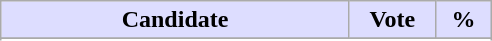<table class="wikitable">
<tr>
<th style="background:#ddf; width:225px;">Candidate</th>
<th style="background:#ddf; width:50px;">Vote</th>
<th style="background:#ddf; width:30px;">%</th>
</tr>
<tr>
</tr>
<tr>
</tr>
</table>
